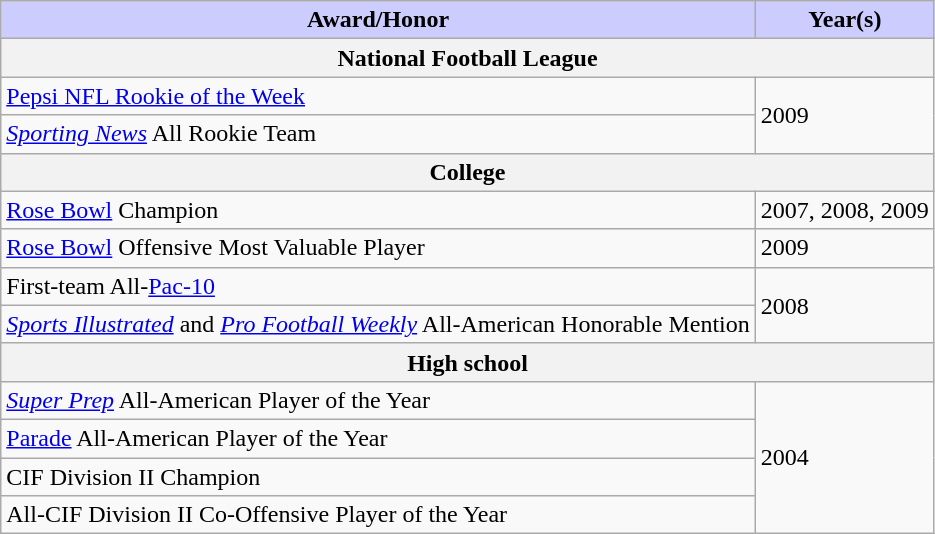<table class="wikitable" width="auto">
<tr>
<th style="background:#ccf;">Award/Honor</th>
<th style="background:#ccf;">Year(s)</th>
</tr>
<tr>
<th colspan="9" center; background:#ccccff;><span><strong>National Football League</strong></span></th>
</tr>
<tr>
<td><a href='#'>Pepsi NFL Rookie of the Week</a></td>
<td rowspan="2">2009</td>
</tr>
<tr>
<td><em><a href='#'>Sporting News</a></em> All Rookie Team</td>
</tr>
<tr>
<th colspan="9" center; background:#ccccff;><span><strong>College</strong></span></th>
</tr>
<tr>
<td><a href='#'>Rose Bowl</a> Champion</td>
<td>2007, 2008, 2009</td>
</tr>
<tr>
<td><a href='#'>Rose Bowl</a> Offensive Most Valuable Player</td>
<td>2009</td>
</tr>
<tr>
<td>First-team All-<a href='#'>Pac-10</a></td>
<td rowspan="2">2008</td>
</tr>
<tr>
<td><em><a href='#'>Sports Illustrated</a></em> and <em><a href='#'>Pro Football Weekly</a></em> All-American Honorable Mention</td>
</tr>
<tr>
<th colspan="9" center; background:#ccccff;><span><strong>High school</strong></span></th>
</tr>
<tr>
<td><em><a href='#'>Super Prep</a></em> All-American Player of the Year</td>
<td rowspan="4">2004</td>
</tr>
<tr>
<td><a href='#'>Parade</a> All-American Player of the Year</td>
</tr>
<tr>
<td>CIF Division II Champion</td>
</tr>
<tr>
<td>All-CIF Division II Co-Offensive Player of the Year</td>
</tr>
</table>
